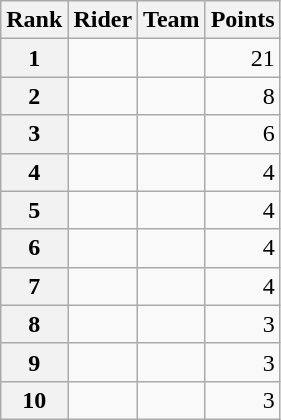<table class="wikitable" margin-bottom:0;">
<tr>
<th scope="col">Rank</th>
<th scope="col">Rider</th>
<th scope="col">Team</th>
<th scope="col">Points</th>
</tr>
<tr>
<th scope="row">1</th>
<td> </td>
<td></td>
<td align="right">21</td>
</tr>
<tr>
<th scope="row">2</th>
<td></td>
<td></td>
<td align="right">8</td>
</tr>
<tr>
<th scope="row">3</th>
<td></td>
<td></td>
<td align="right">6</td>
</tr>
<tr>
<th scope="row">4</th>
<td> </td>
<td></td>
<td align="right">4</td>
</tr>
<tr>
<th scope="row">5</th>
<td> </td>
<td></td>
<td align="right">4</td>
</tr>
<tr>
<th scope="row">6</th>
<td></td>
<td></td>
<td align="right">4</td>
</tr>
<tr>
<th scope="row">7</th>
<td></td>
<td></td>
<td align="right">4</td>
</tr>
<tr>
<th scope="row">8</th>
<td></td>
<td></td>
<td align="right">3</td>
</tr>
<tr>
<th scope="row">9</th>
<td></td>
<td></td>
<td align="right">3</td>
</tr>
<tr>
<th scope="row">10</th>
<td></td>
<td></td>
<td align="right">3</td>
</tr>
</table>
